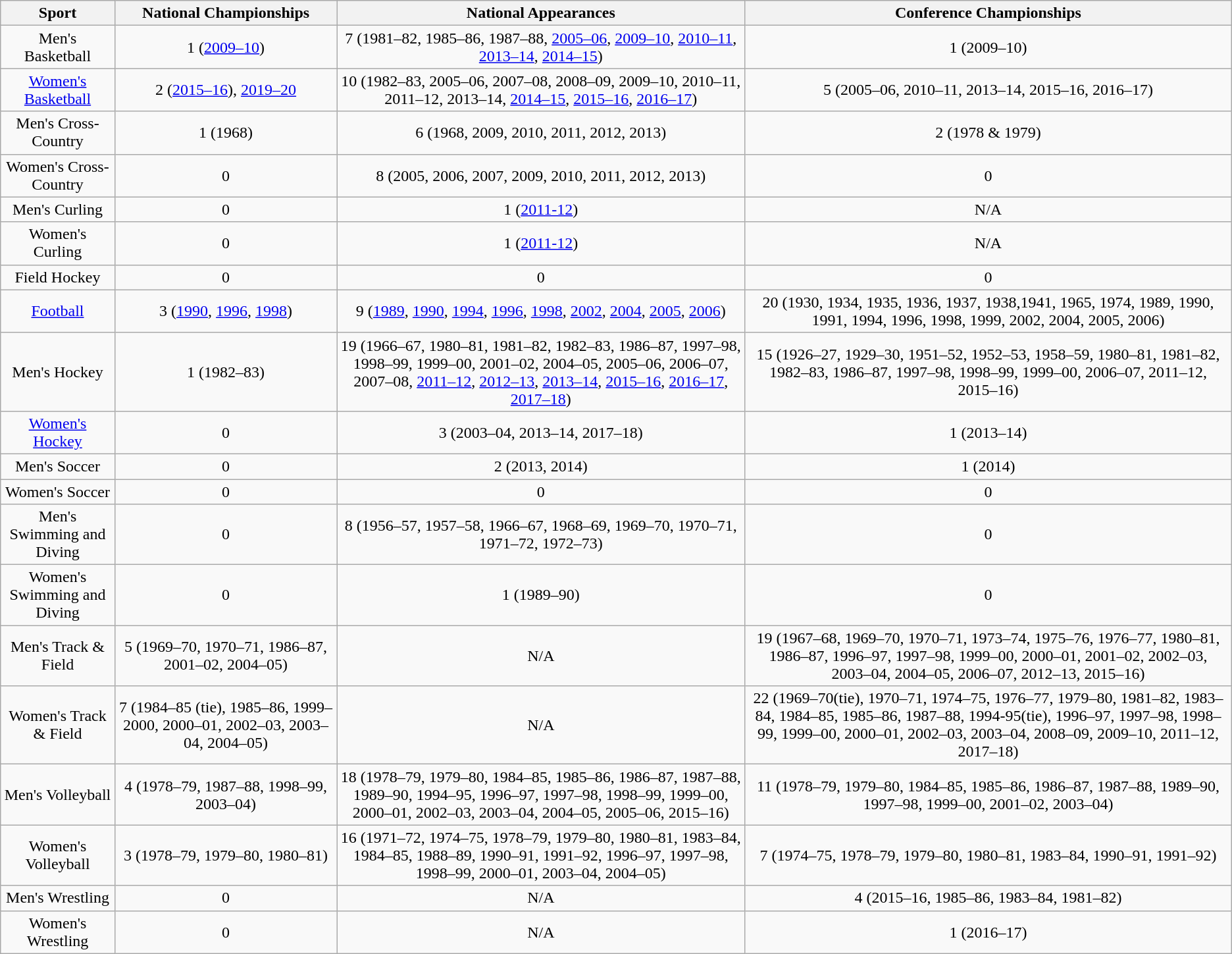<table class="wikitable" style="text-align: center;">
<tr>
<th>Sport</th>
<th>National Championships</th>
<th>National Appearances</th>
<th>Conference Championships</th>
</tr>
<tr>
<td>Men's Basketball</td>
<td>1 (<a href='#'>2009–10</a>)</td>
<td>7 (1981–82, 1985–86, 1987–88, <a href='#'>2005–06</a>, <a href='#'>2009–10</a>, <a href='#'>2010–11</a>, <a href='#'>2013–14</a>, <a href='#'>2014–15</a>)</td>
<td>1 (2009–10)</td>
</tr>
<tr>
<td><a href='#'>Women's Basketball</a></td>
<td>2 (<a href='#'>2015–16</a>), <a href='#'>2019–20</a></td>
<td>10 (1982–83, 2005–06, 2007–08, 2008–09, 2009–10, 2010–11, 2011–12, 2013–14, <a href='#'>2014–15</a>, <a href='#'>2015–16</a>, <a href='#'>2016–17</a>)</td>
<td>5 (2005–06, 2010–11, 2013–14, 2015–16, 2016–17)</td>
</tr>
<tr>
<td>Men's Cross-Country</td>
<td>1 (1968)</td>
<td>6 (1968, 2009, 2010, 2011, 2012, 2013)</td>
<td>2 (1978 & 1979)</td>
</tr>
<tr>
<td>Women's Cross-Country</td>
<td>0</td>
<td>8 (2005, 2006, 2007, 2009, 2010, 2011, 2012, 2013)</td>
<td>0</td>
</tr>
<tr>
<td>Men's Curling</td>
<td>0</td>
<td>1 (<a href='#'>2011-12</a>)</td>
<td>N/A</td>
</tr>
<tr>
<td>Women's Curling</td>
<td>0</td>
<td>1 (<a href='#'>2011-12</a>)</td>
<td>N/A</td>
</tr>
<tr>
<td>Field Hockey</td>
<td>0</td>
<td>0</td>
<td>0</td>
</tr>
<tr>
<td><a href='#'>Football</a></td>
<td>3 (<a href='#'>1990</a>, <a href='#'>1996</a>, <a href='#'>1998</a>)</td>
<td>9 (<a href='#'>1989</a>, <a href='#'>1990</a>, <a href='#'>1994</a>, <a href='#'>1996</a>, <a href='#'>1998</a>, <a href='#'>2002</a>, <a href='#'>2004</a>, <a href='#'>2005</a>, <a href='#'>2006</a>)</td>
<td>20 (1930, 1934, 1935, 1936, 1937, 1938,1941, 1965, 1974, 1989, 1990, 1991, 1994, 1996, 1998, 1999, 2002, 2004, 2005, 2006)</td>
</tr>
<tr>
<td>Men's Hockey</td>
<td>1 (1982–83)</td>
<td>19 (1966–67, 1980–81, 1981–82, 1982–83, 1986–87, 1997–98, 1998–99, 1999–00, 2001–02, 2004–05, 2005–06, 2006–07, 2007–08, <a href='#'>2011–12</a>, <a href='#'>2012–13</a>, <a href='#'>2013–14</a>, <a href='#'>2015–16</a>, <a href='#'>2016–17</a>, <a href='#'>2017–18</a>)</td>
<td>15 (1926–27, 1929–30, 1951–52, 1952–53, 1958–59, 1980–81, 1981–82, 1982–83, 1986–87, 1997–98, 1998–99, 1999–00, 2006–07, 2011–12, 2015–16)</td>
</tr>
<tr>
<td><a href='#'>Women's Hockey</a></td>
<td>0</td>
<td>3 (2003–04, 2013–14, 2017–18)</td>
<td>1 (2013–14)</td>
</tr>
<tr>
<td>Men's Soccer</td>
<td>0</td>
<td>2 (2013, 2014)</td>
<td>1 (2014)</td>
</tr>
<tr>
<td>Women's Soccer</td>
<td>0</td>
<td>0</td>
<td>0</td>
</tr>
<tr>
<td>Men's Swimming and Diving</td>
<td>0</td>
<td>8 (1956–57, 1957–58, 1966–67, 1968–69, 1969–70, 1970–71, 1971–72, 1972–73)</td>
<td>0</td>
</tr>
<tr>
<td>Women's Swimming and Diving</td>
<td>0</td>
<td>1 (1989–90)</td>
<td>0</td>
</tr>
<tr>
<td>Men's Track & Field</td>
<td>5 (1969–70, 1970–71, 1986–87, 2001–02, 2004–05)</td>
<td>N/A</td>
<td>19 (1967–68, 1969–70, 1970–71, 1973–74, 1975–76, 1976–77, 1980–81, 1986–87, 1996–97, 1997–98, 1999–00, 2000–01, 2001–02, 2002–03, 2003–04, 2004–05, 2006–07, 2012–13, 2015–16)</td>
</tr>
<tr>
<td>Women's Track & Field</td>
<td>7 (1984–85 (tie), 1985–86, 1999–2000, 2000–01, 2002–03, 2003–04, 2004–05)</td>
<td>N/A</td>
<td>22 (1969–70(tie), 1970–71, 1974–75, 1976–77, 1979–80, 1981–82, 1983–84, 1984–85, 1985–86, 1987–88, 1994-95(tie), 1996–97, 1997–98, 1998–99, 1999–00, 2000–01, 2002–03, 2003–04, 2008–09, 2009–10, 2011–12, 2017–18)</td>
</tr>
<tr>
<td>Men's Volleyball</td>
<td>4 (1978–79, 1987–88, 1998–99, 2003–04)</td>
<td>18 (1978–79, 1979–80, 1984–85, 1985–86, 1986–87, 1987–88, 1989–90, 1994–95, 1996–97, 1997–98, 1998–99, 1999–00, 2000–01, 2002–03, 2003–04, 2004–05, 2005–06, 2015–16)</td>
<td>11 (1978–79, 1979–80, 1984–85, 1985–86, 1986–87, 1987–88, 1989–90, 1997–98, 1999–00, 2001–02, 2003–04)</td>
</tr>
<tr>
<td>Women's Volleyball</td>
<td>3 (1978–79, 1979–80, 1980–81)</td>
<td>16 (1971–72, 1974–75, 1978–79, 1979–80, 1980–81, 1983–84, 1984–85, 1988–89, 1990–91, 1991–92, 1996–97, 1997–98, 1998–99, 2000–01, 2003–04, 2004–05)</td>
<td>7 (1974–75, 1978–79, 1979–80, 1980–81, 1983–84, 1990–91, 1991–92)</td>
</tr>
<tr>
<td>Men's Wrestling</td>
<td>0</td>
<td>N/A</td>
<td>4 (2015–16, 1985–86, 1983–84, 1981–82)</td>
</tr>
<tr>
<td>Women's Wrestling</td>
<td>0</td>
<td>N/A</td>
<td>1 (2016–17)</td>
</tr>
</table>
